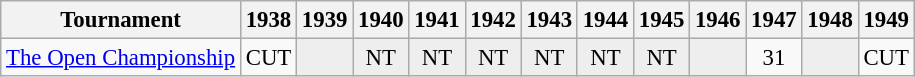<table class="wikitable" style="font-size:95%;text-align:center;">
<tr>
<th>Tournament</th>
<th>1938</th>
<th>1939</th>
<th>1940</th>
<th>1941</th>
<th>1942</th>
<th>1943</th>
<th>1944</th>
<th>1945</th>
<th>1946</th>
<th>1947</th>
<th>1948</th>
<th>1949</th>
</tr>
<tr>
<td align=left><a href='#'>The Open Championship</a></td>
<td>CUT</td>
<td style="background:#eeeeee;"></td>
<td style="background:#eeeeee;">NT</td>
<td style="background:#eeeeee;">NT</td>
<td style="background:#eeeeee;">NT</td>
<td style="background:#eeeeee;">NT</td>
<td style="background:#eeeeee;">NT</td>
<td style="background:#eeeeee;">NT</td>
<td style="background:#eeeeee;"></td>
<td>31</td>
<td style="background:#eeeeee;"></td>
<td>CUT</td>
</tr>
</table>
